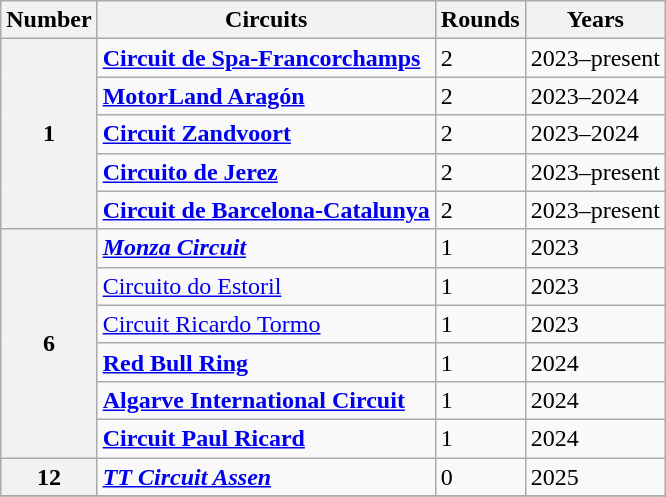<table class="wikitable" style="text-align=center">
<tr>
<th>Number</th>
<th>Circuits</th>
<th>Rounds</th>
<th>Years</th>
</tr>
<tr>
<th rowspan="5">1</th>
<td> <strong><a href='#'>Circuit de Spa-Francorchamps</a></strong></td>
<td>2</td>
<td>2023–present</td>
</tr>
<tr>
<td> <strong><a href='#'>MotorLand Aragón</a></strong></td>
<td>2</td>
<td>2023–2024</td>
</tr>
<tr>
<td> <strong><a href='#'>Circuit Zandvoort</a></strong></td>
<td>2</td>
<td>2023–2024</td>
</tr>
<tr>
<td> <strong><a href='#'>Circuito de Jerez</a></strong></td>
<td>2</td>
<td>2023–present</td>
</tr>
<tr>
<td> <strong><a href='#'>Circuit de Barcelona-Catalunya</a></strong></td>
<td>2</td>
<td>2023–present</td>
</tr>
<tr>
<th rowspan="6">6</th>
<td> <strong><em><a href='#'>Monza Circuit</a></em></strong></td>
<td>1</td>
<td>2023</td>
</tr>
<tr>
<td> <a href='#'>Circuito do Estoril</a></td>
<td>1</td>
<td>2023</td>
</tr>
<tr>
<td> <a href='#'>Circuit Ricardo Tormo</a></td>
<td>1</td>
<td>2023</td>
</tr>
<tr>
<td> <strong><a href='#'>Red Bull Ring</a></strong></td>
<td>1</td>
<td>2024</td>
</tr>
<tr>
<td> <strong><a href='#'>Algarve International Circuit</a></strong></td>
<td>1</td>
<td>2024</td>
</tr>
<tr>
<td> <strong><a href='#'>Circuit Paul Ricard</a></strong></td>
<td>1</td>
<td>2024</td>
</tr>
<tr>
<th>12</th>
<td> <strong><em><a href='#'>TT Circuit Assen</a></em></strong></td>
<td>0</td>
<td>2025</td>
</tr>
<tr>
</tr>
</table>
